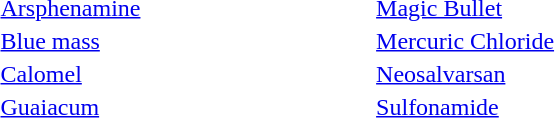<table style="width: 45%; border: none; text-align: left;">
<tr>
<td><a href='#'>Arsphenamine</a></td>
<td><a href='#'>Magic Bullet</a></td>
</tr>
<tr>
<td><a href='#'>Blue mass</a></td>
<td><a href='#'>Mercuric Chloride</a></td>
</tr>
<tr>
<td><a href='#'>Calomel</a></td>
<td><a href='#'>Neosalvarsan</a></td>
</tr>
<tr>
<td><a href='#'>Guaiacum</a></td>
<td><a href='#'>Sulfonamide</a></td>
</tr>
</table>
